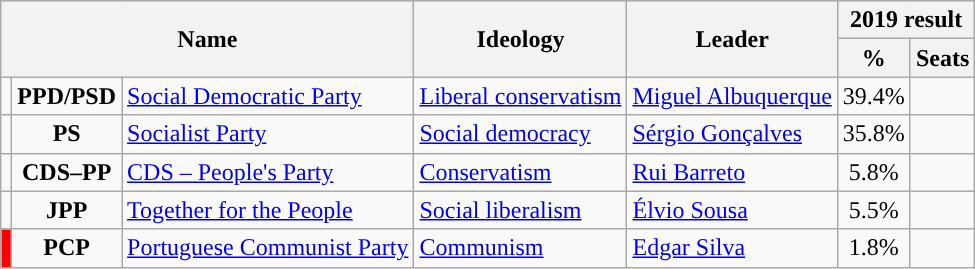<table class="wikitable">
<tr>
<th rowspan="2" colspan="3">Name</th>
<th rowspan="2">Ideology</th>
<th rowspan="2">Leader</th>
<th colspan="2">2019 result</th>
</tr>
<tr>
<th>%</th>
<th>Seats</th>
</tr>
<tr>
<td style="color:inherit;background:"></td>
<td style="text-align:center;"><strong>PPD/PSD</strong></td>
<td><a href='#'>Social Democratic Party</a><br></td>
<td><a href='#'>Liberal conservatism</a></td>
<td><a href='#'>Miguel Albuquerque</a></td>
<td style="text-align:center;">39.4%</td>
<td></td>
</tr>
<tr>
<td style="color:inherit;background:"></td>
<td style="text-align:center;"><strong>PS</strong></td>
<td><a href='#'>Socialist Party</a><br></td>
<td><a href='#'>Social democracy</a></td>
<td><a href='#'>Sérgio Gonçalves</a></td>
<td style="text-align:center;">35.8%</td>
<td></td>
</tr>
<tr>
<td style="color:inherit;background:"></td>
<td style="text-align:center;"><strong>CDS–PP</strong></td>
<td><a href='#'>CDS – People's Party</a><br></td>
<td><a href='#'>Conservatism</a></td>
<td><a href='#'>Rui Barreto</a></td>
<td style="text-align:center;">5.8%</td>
<td></td>
</tr>
<tr>
<td style="color:inherit;background:"></td>
<td style="text-align:center;"><strong>JPP</strong></td>
<td><a href='#'>Together for the People</a><br></td>
<td><a href='#'>Social liberalism</a></td>
<td><a href='#'>Élvio Sousa</a></td>
<td style="text-align:center;">5.5%</td>
<td></td>
</tr>
<tr>
<td style="background:#FF0000;"></td>
<td style="text-align:center;"><strong>PCP</strong></td>
<td><a href='#'>Portuguese Communist Party</a><br></td>
<td><a href='#'>Communism</a></td>
<td><a href='#'>Edgar Silva</a></td>
<td style="text-align:center;">1.8%<br></td>
<td></td>
</tr>
</table>
